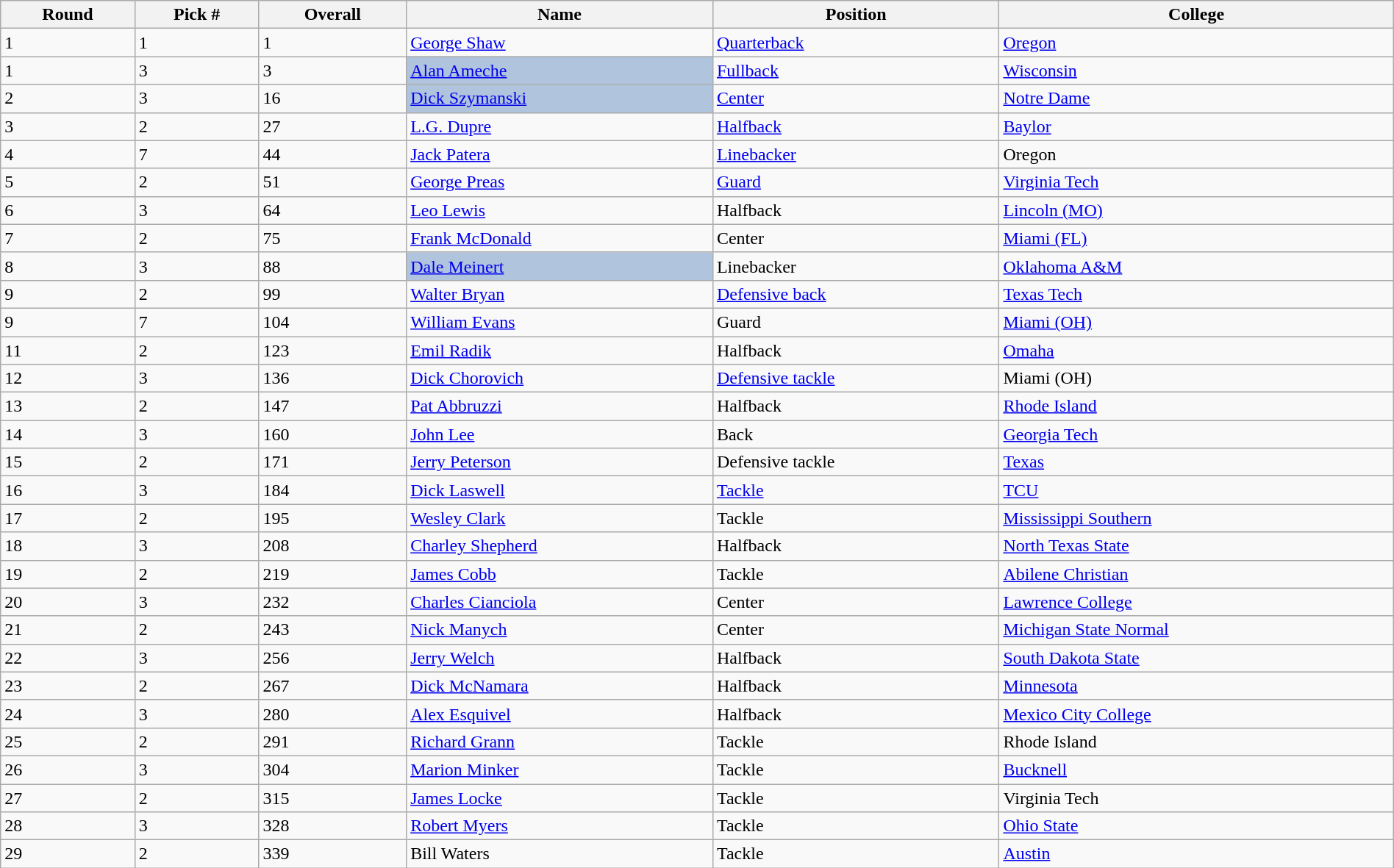<table class="wikitable sortable sortable" style="width: 100%">
<tr>
<th>Round</th>
<th>Pick #</th>
<th>Overall</th>
<th>Name</th>
<th>Position</th>
<th>College</th>
</tr>
<tr>
<td>1</td>
<td>1</td>
<td>1</td>
<td><a href='#'>George Shaw</a></td>
<td><a href='#'>Quarterback</a></td>
<td><a href='#'>Oregon</a></td>
</tr>
<tr>
<td>1</td>
<td>3</td>
<td>3</td>
<td bgcolor=lightsteelblue><a href='#'>Alan Ameche</a></td>
<td><a href='#'>Fullback</a></td>
<td><a href='#'>Wisconsin</a></td>
</tr>
<tr>
<td>2</td>
<td>3</td>
<td>16</td>
<td bgcolor=lightsteelblue><a href='#'>Dick Szymanski</a></td>
<td><a href='#'>Center</a></td>
<td><a href='#'>Notre Dame</a></td>
</tr>
<tr>
<td>3</td>
<td>2</td>
<td>27</td>
<td><a href='#'>L.G. Dupre</a></td>
<td><a href='#'>Halfback</a></td>
<td><a href='#'>Baylor</a></td>
</tr>
<tr>
<td>4</td>
<td>7</td>
<td>44</td>
<td><a href='#'>Jack Patera</a></td>
<td><a href='#'>Linebacker</a></td>
<td>Oregon</td>
</tr>
<tr>
<td>5</td>
<td>2</td>
<td>51</td>
<td><a href='#'>George Preas</a></td>
<td><a href='#'>Guard</a></td>
<td><a href='#'>Virginia Tech</a></td>
</tr>
<tr>
<td>6</td>
<td>3</td>
<td>64</td>
<td><a href='#'>Leo Lewis</a></td>
<td>Halfback</td>
<td><a href='#'>Lincoln (MO)</a></td>
</tr>
<tr>
<td>7</td>
<td>2</td>
<td>75</td>
<td><a href='#'>Frank McDonald</a></td>
<td>Center</td>
<td><a href='#'>Miami (FL)</a></td>
</tr>
<tr>
<td>8</td>
<td>3</td>
<td>88</td>
<td bgcolor=lightsteelblue><a href='#'>Dale Meinert</a></td>
<td>Linebacker</td>
<td><a href='#'>Oklahoma A&M</a></td>
</tr>
<tr>
<td>9</td>
<td>2</td>
<td>99</td>
<td><a href='#'>Walter Bryan</a></td>
<td><a href='#'>Defensive back</a></td>
<td><a href='#'>Texas Tech</a></td>
</tr>
<tr>
<td>9</td>
<td>7</td>
<td>104</td>
<td><a href='#'>William Evans</a></td>
<td>Guard</td>
<td><a href='#'>Miami (OH)</a></td>
</tr>
<tr>
<td>11</td>
<td>2</td>
<td>123</td>
<td><a href='#'>Emil Radik</a></td>
<td>Halfback</td>
<td><a href='#'>Omaha</a></td>
</tr>
<tr>
<td>12</td>
<td>3</td>
<td>136</td>
<td><a href='#'>Dick Chorovich</a></td>
<td><a href='#'>Defensive tackle</a></td>
<td>Miami (OH)</td>
</tr>
<tr>
<td>13</td>
<td>2</td>
<td>147</td>
<td><a href='#'>Pat Abbruzzi</a></td>
<td>Halfback</td>
<td><a href='#'>Rhode Island</a></td>
</tr>
<tr>
<td>14</td>
<td>3</td>
<td>160</td>
<td><a href='#'>John Lee</a></td>
<td>Back</td>
<td><a href='#'>Georgia Tech</a></td>
</tr>
<tr>
<td>15</td>
<td>2</td>
<td>171</td>
<td><a href='#'>Jerry Peterson</a></td>
<td>Defensive tackle</td>
<td><a href='#'>Texas</a></td>
</tr>
<tr>
<td>16</td>
<td>3</td>
<td>184</td>
<td><a href='#'>Dick Laswell</a></td>
<td><a href='#'>Tackle</a></td>
<td><a href='#'>TCU</a></td>
</tr>
<tr>
<td>17</td>
<td>2</td>
<td>195</td>
<td><a href='#'>Wesley Clark</a></td>
<td>Tackle</td>
<td><a href='#'>Mississippi Southern</a></td>
</tr>
<tr>
<td>18</td>
<td>3</td>
<td>208</td>
<td><a href='#'>Charley Shepherd</a></td>
<td>Halfback</td>
<td><a href='#'>North Texas State</a></td>
</tr>
<tr>
<td>19</td>
<td>2</td>
<td>219</td>
<td><a href='#'>James Cobb</a></td>
<td>Tackle</td>
<td><a href='#'>Abilene Christian</a></td>
</tr>
<tr>
<td>20</td>
<td>3</td>
<td>232</td>
<td><a href='#'>Charles Cianciola</a></td>
<td>Center</td>
<td><a href='#'>Lawrence College</a></td>
</tr>
<tr>
<td>21</td>
<td>2</td>
<td>243</td>
<td><a href='#'>Nick Manych</a></td>
<td>Center</td>
<td><a href='#'>Michigan State Normal</a></td>
</tr>
<tr>
<td>22</td>
<td>3</td>
<td>256</td>
<td><a href='#'>Jerry Welch</a></td>
<td>Halfback</td>
<td><a href='#'>South Dakota State</a></td>
</tr>
<tr>
<td>23</td>
<td>2</td>
<td>267</td>
<td><a href='#'>Dick McNamara</a></td>
<td>Halfback</td>
<td><a href='#'>Minnesota</a></td>
</tr>
<tr>
<td>24</td>
<td>3</td>
<td>280</td>
<td><a href='#'>Alex Esquivel</a></td>
<td>Halfback</td>
<td><a href='#'>Mexico City College</a></td>
</tr>
<tr>
<td>25</td>
<td>2</td>
<td>291</td>
<td><a href='#'>Richard Grann</a></td>
<td>Tackle</td>
<td>Rhode Island</td>
</tr>
<tr>
<td>26</td>
<td>3</td>
<td>304</td>
<td><a href='#'>Marion Minker</a></td>
<td>Tackle</td>
<td><a href='#'>Bucknell</a></td>
</tr>
<tr>
<td>27</td>
<td>2</td>
<td>315</td>
<td><a href='#'>James Locke</a></td>
<td>Tackle</td>
<td>Virginia Tech</td>
</tr>
<tr>
<td>28</td>
<td>3</td>
<td>328</td>
<td><a href='#'>Robert Myers</a></td>
<td>Tackle</td>
<td><a href='#'>Ohio State</a></td>
</tr>
<tr>
<td>29</td>
<td>2</td>
<td>339</td>
<td>Bill Waters</td>
<td>Tackle</td>
<td><a href='#'>Austin</a></td>
</tr>
</table>
